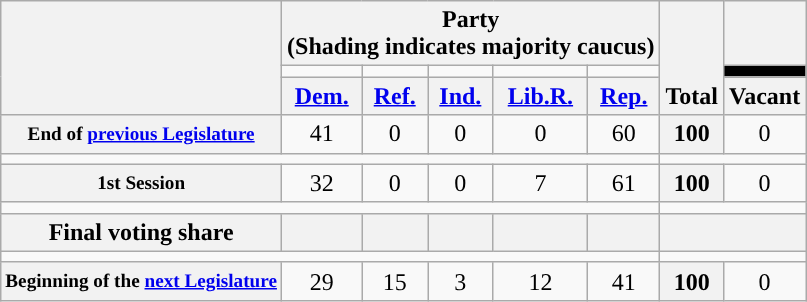<table class=wikitable style="text-align:center">
<tr style="vertical-align:bottom;">
<th rowspan=3></th>
<th colspan=5>Party <div>(Shading indicates majority caucus)</div></th>
<th rowspan=3>Total</th>
<th></th>
</tr>
<tr style="height:5px">
<td style="background-color:"></td>
<td style="background-color:"></td>
<td style="background-color:"></td>
<td style="background-color:"></td>
<td style="background-color:"></td>
<td style="background:black;"></td>
</tr>
<tr>
<th><a href='#'>Dem.</a></th>
<th><a href='#'>Ref.</a></th>
<th><a href='#'>Ind.</a></th>
<th><a href='#'>Lib.R.</a></th>
<th><a href='#'>Rep.</a></th>
<th>Vacant</th>
</tr>
<tr>
<th style="font-size:80%;">End of <a href='#'>previous Legislature</a></th>
<td>41</td>
<td>0</td>
<td>0</td>
<td>0</td>
<td>60</td>
<th>100</th>
<td>0</td>
</tr>
<tr>
<td colspan=6></td>
</tr>
<tr>
<th style="font-size:80%;">1st Session</th>
<td>32</td>
<td>0</td>
<td>0</td>
<td>7</td>
<td>61</td>
<th>100</th>
<td>0</td>
</tr>
<tr>
<td colspan=6></td>
</tr>
<tr>
<th>Final voting share</th>
<th></th>
<th></th>
<th></th>
<th></th>
<th></th>
<th colspan=2></th>
</tr>
<tr>
<td colspan=6></td>
</tr>
<tr>
<th style="font-size:80%;">Beginning of the <a href='#'>next Legislature</a></th>
<td>29</td>
<td>15</td>
<td>3</td>
<td>12</td>
<td>41</td>
<th>100</th>
<td>0</td>
</tr>
</table>
